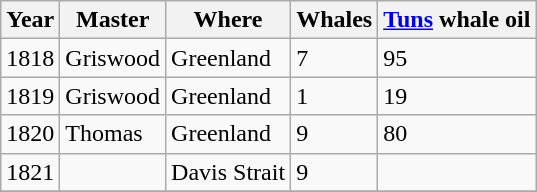<table class="sortable wikitable">
<tr>
<th>Year</th>
<th>Master</th>
<th>Where</th>
<th>Whales</th>
<th><a href='#'>Tuns</a> whale oil</th>
</tr>
<tr>
<td>1818</td>
<td>Griswood</td>
<td>Greenland</td>
<td>7</td>
<td>95</td>
</tr>
<tr>
<td>1819</td>
<td>Griswood</td>
<td>Greenland</td>
<td>1</td>
<td>19</td>
</tr>
<tr>
<td>1820</td>
<td>Thomas</td>
<td>Greenland</td>
<td>9</td>
<td>80</td>
</tr>
<tr>
<td>1821</td>
<td></td>
<td>Davis Strait</td>
<td>9</td>
<td></td>
</tr>
<tr>
</tr>
</table>
